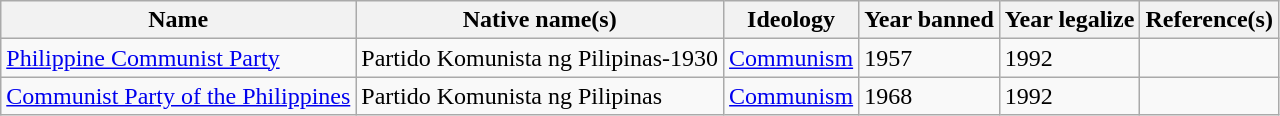<table class="wikitable sortable">
<tr>
<th>Name</th>
<th>Native name(s)</th>
<th>Ideology</th>
<th>Year banned</th>
<th>Year legalize</th>
<th>Reference(s)</th>
</tr>
<tr>
<td><a href='#'>Philippine Communist Party</a></td>
<td>Partido Komunista ng Pilipinas-1930</td>
<td><a href='#'>Communism</a></td>
<td>1957</td>
<td>1992</td>
<td></td>
</tr>
<tr>
<td><a href='#'>Communist Party of the Philippines</a></td>
<td>Partido Komunista ng Pilipinas</td>
<td><a href='#'>Communism</a></td>
<td>1968</td>
<td>1992</td>
<td></td>
</tr>
</table>
